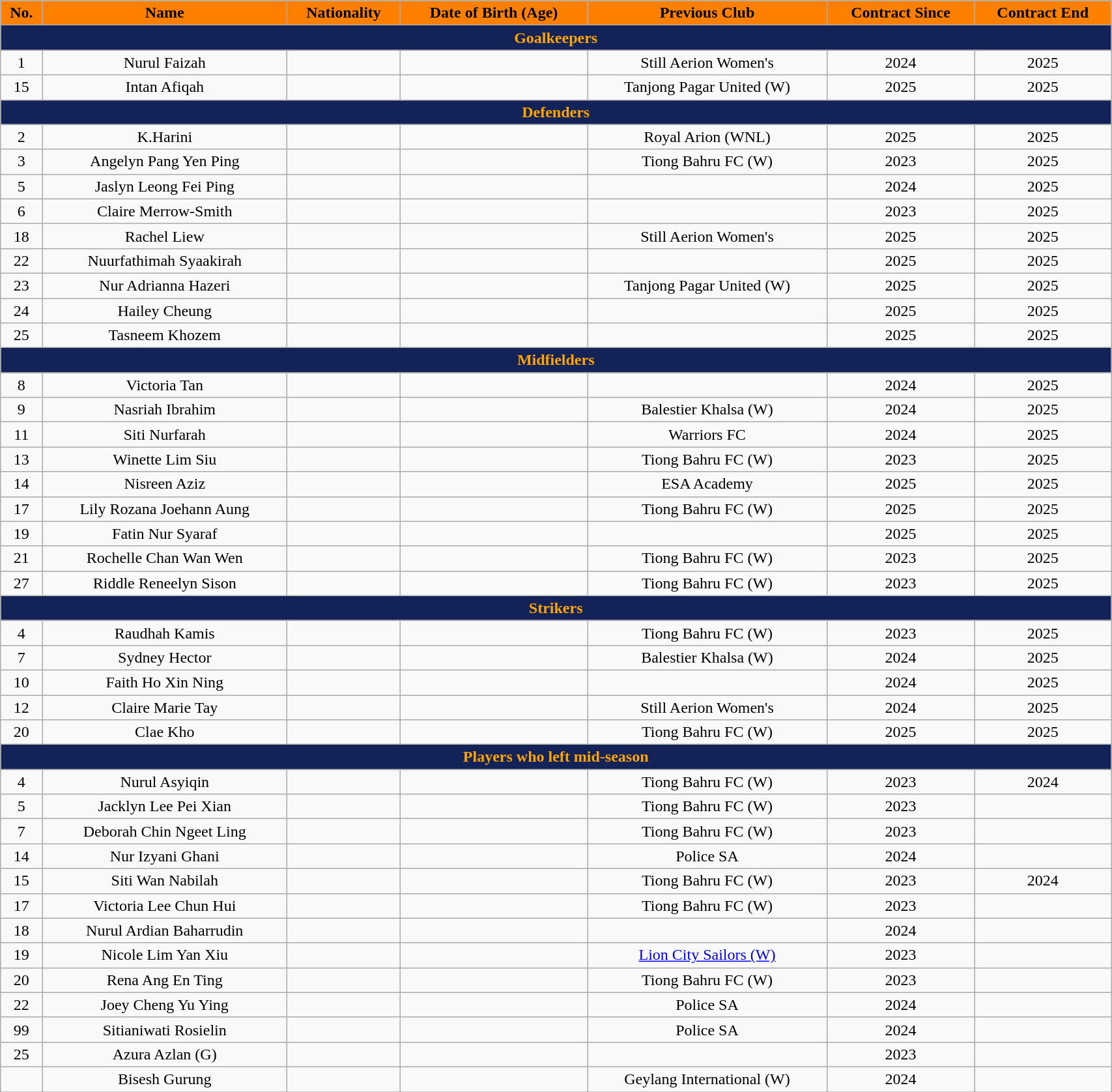<table class="wikitable" style="text-align:center; font-size:100%; width:90%;">
<tr>
<th style="background:#FF8000; color:black; text-align:center;">No.</th>
<th style="background:#FF8000; color:black; text-align:center;">Name</th>
<th style="background:#FF8000; color:black; text-align:center;">Nationality</th>
<th style="background:#FF8000; color:black; text-align:center;">Date of Birth (Age)</th>
<th style="background:#FF8000; color:black; text-align:center;">Previous Club</th>
<th style="background:#FF8000; color:black; text-align:center;">Contract Since</th>
<th style="background:#FF8000; color:black; text-align:center;">Contract End</th>
</tr>
<tr>
<th colspan="8" style="background:#132257; color:orange; text-align:center;">Goalkeepers</th>
</tr>
<tr>
<td>1</td>
<td>Nurul Faizah</td>
<td></td>
<td></td>
<td> Still Aerion Women's</td>
<td>2024</td>
<td>2025</td>
</tr>
<tr>
<td>15</td>
<td>Intan Afiqah</td>
<td></td>
<td></td>
<td> Tanjong Pagar United (W)</td>
<td>2025</td>
<td>2025</td>
</tr>
<tr>
<th colspan="8" style="background:#132257; color:orange; text-align:center">Defenders</th>
</tr>
<tr>
<td>2</td>
<td>K.Harini</td>
<td></td>
<td></td>
<td> Royal Arion (WNL)</td>
<td>2025</td>
<td>2025</td>
</tr>
<tr>
<td>3</td>
<td>Angelyn Pang Yen Ping</td>
<td></td>
<td></td>
<td> Tiong Bahru FC (W)</td>
<td>2023</td>
<td>2025</td>
</tr>
<tr>
<td>5</td>
<td>Jaslyn Leong Fei Ping</td>
<td></td>
<td></td>
<td></td>
<td>2024</td>
<td>2025</td>
</tr>
<tr>
<td>6</td>
<td>Claire Merrow-Smith</td>
<td></td>
<td></td>
<td></td>
<td>2023</td>
<td>2025</td>
</tr>
<tr>
<td>18</td>
<td>Rachel Liew</td>
<td></td>
<td></td>
<td> Still Aerion Women's</td>
<td>2025</td>
<td>2025</td>
</tr>
<tr>
<td>22</td>
<td>Nuurfathimah Syaakirah</td>
<td></td>
<td></td>
<td></td>
<td>2025</td>
<td>2025</td>
</tr>
<tr>
<td>23</td>
<td>Nur Adrianna Hazeri</td>
<td></td>
<td></td>
<td> Tanjong Pagar United (W)</td>
<td>2025</td>
<td>2025</td>
</tr>
<tr>
<td>24</td>
<td>Hailey Cheung</td>
<td></td>
<td></td>
<td></td>
<td>2025</td>
<td>2025</td>
</tr>
<tr>
<td>25</td>
<td>Tasneem Khozem</td>
<td></td>
<td></td>
<td></td>
<td>2025</td>
<td>2025</td>
</tr>
<tr>
<th colspan="8" style="background:#132257; color:orange; text-align:center">Midfielders</th>
</tr>
<tr>
<td>8</td>
<td>Victoria Tan</td>
<td></td>
<td></td>
<td></td>
<td>2024</td>
<td>2025</td>
</tr>
<tr>
<td>9</td>
<td>Nasriah Ibrahim</td>
<td></td>
<td></td>
<td> Balestier Khalsa (W)</td>
<td>2024</td>
<td>2025</td>
</tr>
<tr>
<td>11</td>
<td>Siti Nurfarah</td>
<td></td>
<td></td>
<td> Warriors FC</td>
<td>2024</td>
<td>2025</td>
</tr>
<tr>
<td>13</td>
<td>Winette Lim Siu</td>
<td></td>
<td></td>
<td> Tiong Bahru FC (W)</td>
<td>2023</td>
<td>2025</td>
</tr>
<tr>
<td>14</td>
<td>Nisreen Aziz</td>
<td></td>
<td></td>
<td> ESA Academy</td>
<td>2025</td>
<td>2025</td>
</tr>
<tr>
<td>17</td>
<td>Lily Rozana Joehann Aung</td>
<td></td>
<td></td>
<td> Tiong Bahru FC (W)</td>
<td>2025</td>
<td>2025</td>
</tr>
<tr>
<td>19</td>
<td>Fatin Nur Syaraf</td>
<td></td>
<td></td>
<td></td>
<td>2025</td>
<td>2025</td>
</tr>
<tr>
<td>21</td>
<td>Rochelle Chan Wan Wen</td>
<td></td>
<td></td>
<td> Tiong Bahru FC (W)</td>
<td>2023</td>
<td>2025</td>
</tr>
<tr>
<td>27</td>
<td>Riddle Reneelyn Sison</td>
<td></td>
<td></td>
<td> Tiong Bahru FC (W)</td>
<td>2023</td>
<td>2025</td>
</tr>
<tr>
<th colspan="8" style="background:#132257; color:orange; text-align:center">Strikers</th>
</tr>
<tr>
<td>4</td>
<td>Raudhah Kamis</td>
<td></td>
<td></td>
<td> Tiong Bahru FC (W)</td>
<td>2023</td>
<td>2025</td>
</tr>
<tr>
<td>7</td>
<td>Sydney Hector</td>
<td></td>
<td></td>
<td> Balestier Khalsa (W)</td>
<td>2024</td>
<td>2025</td>
</tr>
<tr>
<td>10</td>
<td>Faith Ho Xin Ning</td>
<td></td>
<td></td>
<td></td>
<td>2024</td>
<td>2025</td>
</tr>
<tr>
<td>12</td>
<td>Claire Marie Tay</td>
<td></td>
<td></td>
<td> Still Aerion Women's</td>
<td>2024</td>
<td>2025</td>
</tr>
<tr>
<td>20</td>
<td>Clae Kho</td>
<td></td>
<td></td>
<td> Tiong Bahru FC (W)</td>
<td>2025</td>
<td>2025</td>
</tr>
<tr>
<th colspan="8" style="background:#132257; color:orange; text-align:center">Players who left mid-season</th>
</tr>
<tr>
<td>4</td>
<td>Nurul Asyiqin</td>
<td></td>
<td></td>
<td> Tiong Bahru FC (W)</td>
<td>2023</td>
<td>2024</td>
</tr>
<tr>
<td>5</td>
<td>Jacklyn Lee Pei Xian</td>
<td></td>
<td></td>
<td> Tiong Bahru FC (W)</td>
<td>2023</td>
<td></td>
</tr>
<tr>
<td>7</td>
<td>Deborah Chin Ngeet Ling</td>
<td></td>
<td></td>
<td> Tiong Bahru FC (W)</td>
<td>2023</td>
<td></td>
</tr>
<tr>
<td>14</td>
<td>Nur Izyani Ghani</td>
<td></td>
<td></td>
<td> Police SA</td>
<td>2024</td>
<td></td>
</tr>
<tr>
<td>15</td>
<td>Siti Wan Nabilah</td>
<td></td>
<td></td>
<td> Tiong Bahru FC (W)</td>
<td>2023</td>
<td>2024</td>
</tr>
<tr>
<td>17</td>
<td>Victoria Lee Chun Hui</td>
<td></td>
<td></td>
<td> Tiong Bahru FC (W)</td>
<td>2023</td>
<td></td>
</tr>
<tr>
<td>18</td>
<td>Nurul Ardian Baharrudin</td>
<td></td>
<td></td>
<td></td>
<td>2024</td>
<td></td>
</tr>
<tr>
<td>19</td>
<td>Nicole Lim Yan Xiu</td>
<td></td>
<td></td>
<td> <a href='#'>Lion City Sailors (W)</a></td>
<td>2023</td>
<td></td>
</tr>
<tr>
<td>20</td>
<td>Rena Ang En Ting</td>
<td></td>
<td></td>
<td> Tiong Bahru FC (W)</td>
<td>2023</td>
<td></td>
</tr>
<tr>
<td>22</td>
<td>Joey Cheng Yu Ying</td>
<td></td>
<td></td>
<td> Police SA</td>
<td>2024</td>
<td></td>
</tr>
<tr>
<td>99</td>
<td>Sitianiwati Rosielin</td>
<td></td>
<td></td>
<td> Police SA</td>
<td>2024</td>
<td></td>
</tr>
<tr>
<td>25</td>
<td>Azura Azlan (G)</td>
<td></td>
<td></td>
<td></td>
<td>2023</td>
<td></td>
</tr>
<tr>
<td></td>
<td>Bisesh Gurung</td>
<td></td>
<td></td>
<td> Geylang International (W)</td>
<td>2024</td>
<td></td>
</tr>
<tr>
</tr>
</table>
